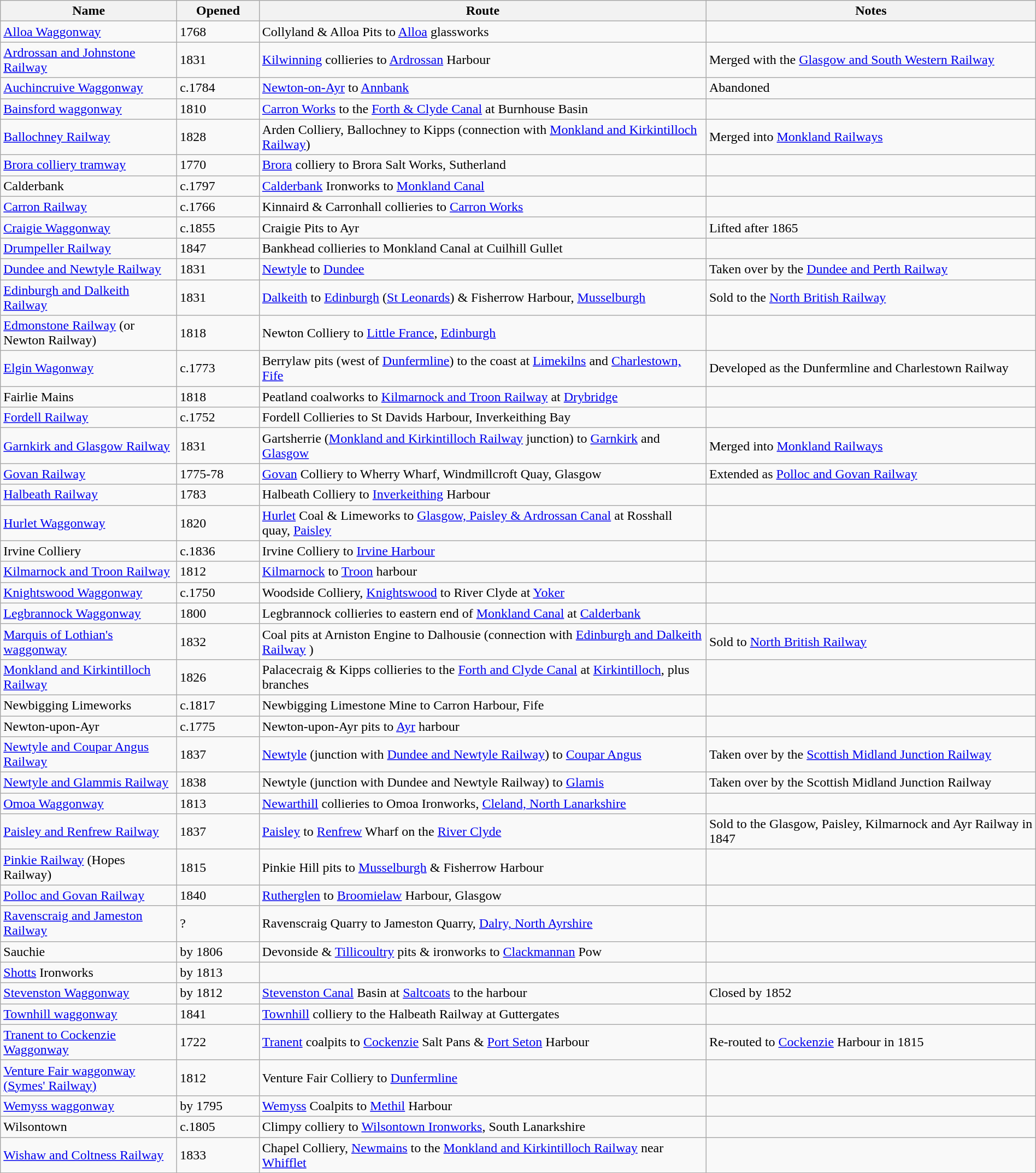<table class="wikitable" width="100%">
<tr>
<th width="15%">Name</th>
<th width="7%">Opened</th>
<th width="38%">Route</th>
<th width="28%">Notes</th>
</tr>
<tr>
<td><a href='#'>Alloa Waggonway</a></td>
<td>1768</td>
<td>Collyland & Alloa Pits to <a href='#'>Alloa</a> glassworks</td>
<td> </td>
</tr>
<tr>
<td><a href='#'>Ardrossan and Johnstone Railway</a></td>
<td>1831</td>
<td><a href='#'>Kilwinning</a> collieries to <a href='#'>Ardrossan</a> Harbour</td>
<td>Merged with the <a href='#'>Glasgow and South Western Railway</a></td>
</tr>
<tr>
<td><a href='#'>Auchincruive Waggonway</a></td>
<td>c.1784</td>
<td><a href='#'>Newton-on-Ayr</a> to <a href='#'>Annbank</a></td>
<td>Abandoned</td>
</tr>
<tr>
<td><a href='#'>Bainsford waggonway</a></td>
<td>1810</td>
<td><a href='#'>Carron Works</a> to the <a href='#'>Forth & Clyde Canal</a> at Burnhouse Basin</td>
<td> </td>
</tr>
<tr>
<td><a href='#'>Ballochney Railway</a></td>
<td>1828</td>
<td>Arden Colliery, Ballochney to Kipps (connection with <a href='#'>Monkland and Kirkintilloch Railway</a>)</td>
<td>Merged into <a href='#'>Monkland Railways</a></td>
</tr>
<tr>
<td><a href='#'>Brora colliery tramway</a></td>
<td>1770</td>
<td><a href='#'>Brora</a> colliery to Brora Salt Works, Sutherland</td>
<td> </td>
</tr>
<tr>
<td>Calderbank</td>
<td>c.1797</td>
<td><a href='#'>Calderbank</a> Ironworks to <a href='#'>Monkland Canal</a></td>
<td> </td>
</tr>
<tr>
<td><a href='#'>Carron Railway</a></td>
<td>c.1766</td>
<td>Kinnaird & Carronhall collieries to <a href='#'>Carron Works</a></td>
<td> </td>
</tr>
<tr>
<td><a href='#'>Craigie Waggonway</a></td>
<td>c.1855</td>
<td>Craigie Pits to Ayr</td>
<td>Lifted after 1865</td>
</tr>
<tr>
<td><a href='#'>Drumpeller Railway</a></td>
<td>1847</td>
<td>Bankhead collieries to Monkland Canal at Cuilhill Gullet</td>
<td> </td>
</tr>
<tr>
<td><a href='#'>Dundee and Newtyle Railway</a></td>
<td>1831</td>
<td><a href='#'>Newtyle</a> to <a href='#'>Dundee</a></td>
<td>Taken over by the <a href='#'>Dundee and Perth Railway</a></td>
</tr>
<tr>
<td><a href='#'>Edinburgh and Dalkeith Railway</a></td>
<td>1831</td>
<td><a href='#'>Dalkeith</a> to <a href='#'>Edinburgh</a> (<a href='#'>St Leonards</a>) & Fisherrow Harbour, <a href='#'>Musselburgh</a></td>
<td>Sold to the <a href='#'>North British Railway</a></td>
</tr>
<tr>
<td><a href='#'>Edmonstone Railway</a> (or Newton Railway)</td>
<td>1818</td>
<td>Newton Colliery to <a href='#'>Little France</a>, <a href='#'>Edinburgh</a></td>
<td> </td>
</tr>
<tr>
<td><a href='#'>Elgin Wagonway</a></td>
<td>c.1773</td>
<td>Berrylaw pits (west of <a href='#'>Dunfermline</a>) to the coast at <a href='#'>Limekilns</a> and <a href='#'>Charlestown, Fife</a></td>
<td>Developed as the Dunfermline and Charlestown Railway</td>
</tr>
<tr>
<td>Fairlie Mains</td>
<td>1818</td>
<td>Peatland coalworks to <a href='#'>Kilmarnock and Troon Railway</a> at <a href='#'>Drybridge</a></td>
<td> </td>
</tr>
<tr>
<td><a href='#'>Fordell Railway</a></td>
<td>c.1752</td>
<td>Fordell Collieries to St Davids Harbour, Inverkeithing Bay</td>
<td> </td>
</tr>
<tr>
<td><a href='#'>Garnkirk and Glasgow Railway</a></td>
<td>1831</td>
<td>Gartsherrie (<a href='#'>Monkland and Kirkintilloch Railway</a> junction) to <a href='#'>Garnkirk</a> and <a href='#'>Glasgow</a></td>
<td>Merged into <a href='#'>Monkland Railways</a></td>
</tr>
<tr>
<td><a href='#'>Govan Railway</a></td>
<td>1775-78</td>
<td><a href='#'>Govan</a> Colliery to Wherry Wharf, Windmillcroft Quay, Glasgow</td>
<td>Extended as <a href='#'>Polloc and Govan Railway</a></td>
</tr>
<tr>
<td><a href='#'>Halbeath Railway</a></td>
<td>1783</td>
<td>Halbeath Colliery to <a href='#'>Inverkeithing</a> Harbour</td>
<td> </td>
</tr>
<tr>
<td><a href='#'>Hurlet Waggonway</a></td>
<td>1820</td>
<td><a href='#'>Hurlet</a> Coal & Limeworks to <a href='#'>Glasgow, Paisley & Ardrossan Canal</a> at Rosshall quay, <a href='#'>Paisley</a></td>
<td> </td>
</tr>
<tr>
<td>Irvine Colliery</td>
<td>c.1836</td>
<td>Irvine Colliery to <a href='#'>Irvine Harbour</a></td>
<td> </td>
</tr>
<tr>
<td><a href='#'>Kilmarnock and Troon Railway</a></td>
<td>1812</td>
<td><a href='#'>Kilmarnock</a> to <a href='#'>Troon</a> harbour</td>
<td> </td>
</tr>
<tr>
<td><a href='#'>Knightswood Waggonway</a></td>
<td>c.1750</td>
<td>Woodside Colliery, <a href='#'>Knightswood</a> to River Clyde at <a href='#'>Yoker</a></td>
<td> </td>
</tr>
<tr>
<td><a href='#'>Legbrannock Waggonway</a></td>
<td>1800</td>
<td>Legbrannock collieries to eastern end of <a href='#'>Monkland Canal</a> at <a href='#'>Calderbank</a></td>
<td> </td>
</tr>
<tr>
<td><a href='#'>Marquis of Lothian's waggonway</a></td>
<td>1832</td>
<td>Coal pits at Arniston Engine to Dalhousie (connection with <a href='#'>Edinburgh and Dalkeith Railway</a> )</td>
<td>Sold to <a href='#'>North British Railway</a></td>
</tr>
<tr>
<td><a href='#'>Monkland and Kirkintilloch Railway</a></td>
<td>1826</td>
<td>Palacecraig & Kipps collieries to the <a href='#'>Forth and Clyde Canal</a> at <a href='#'>Kirkintilloch</a>, plus branches</td>
<td> </td>
</tr>
<tr>
<td>Newbigging Limeworks</td>
<td>c.1817</td>
<td>Newbigging Limestone Mine to Carron Harbour, Fife</td>
<td> </td>
</tr>
<tr>
<td>Newton-upon-Ayr</td>
<td>c.1775</td>
<td>Newton-upon-Ayr pits to <a href='#'>Ayr</a> harbour</td>
<td> </td>
</tr>
<tr>
<td><a href='#'>Newtyle and Coupar Angus Railway</a></td>
<td>1837</td>
<td><a href='#'>Newtyle</a> (junction with <a href='#'>Dundee and Newtyle Railway</a>) to <a href='#'>Coupar Angus</a></td>
<td>Taken over by the <a href='#'>Scottish Midland Junction Railway</a></td>
</tr>
<tr>
<td><a href='#'>Newtyle and Glammis Railway</a></td>
<td>1838</td>
<td>Newtyle (junction with Dundee and Newtyle Railway) to <a href='#'>Glamis</a></td>
<td>Taken over by the Scottish Midland Junction Railway</td>
</tr>
<tr>
<td><a href='#'>Omoa Waggonway</a></td>
<td>1813</td>
<td><a href='#'>Newarthill</a> collieries to Omoa Ironworks, <a href='#'>Cleland, North Lanarkshire</a></td>
<td> </td>
</tr>
<tr>
<td><a href='#'>Paisley and Renfrew Railway</a></td>
<td>1837</td>
<td><a href='#'>Paisley</a> to <a href='#'>Renfrew</a> Wharf on the <a href='#'>River Clyde</a></td>
<td>Sold to the Glasgow, Paisley, Kilmarnock and Ayr Railway in 1847</td>
</tr>
<tr>
<td><a href='#'>Pinkie Railway</a> (Hopes Railway)</td>
<td>1815</td>
<td>Pinkie Hill pits to <a href='#'>Musselburgh</a> & Fisherrow Harbour</td>
<td> </td>
</tr>
<tr>
<td><a href='#'>Polloc and Govan Railway</a></td>
<td>1840</td>
<td><a href='#'>Rutherglen</a> to <a href='#'>Broomielaw</a> Harbour, Glasgow</td>
<td> </td>
</tr>
<tr>
<td><a href='#'>Ravenscraig and Jameston Railway</a></td>
<td>?</td>
<td>Ravenscraig Quarry to Jameston Quarry, <a href='#'>Dalry, North Ayrshire</a></td>
<td> </td>
</tr>
<tr>
<td>Sauchie</td>
<td>by 1806</td>
<td>Devonside & <a href='#'>Tillicoultry</a> pits & ironworks to <a href='#'>Clackmannan</a> Pow</td>
<td> </td>
</tr>
<tr>
<td><a href='#'>Shotts</a> Ironworks</td>
<td>by 1813</td>
<td> </td>
<td> </td>
</tr>
<tr>
<td><a href='#'>Stevenston Waggonway</a></td>
<td>by 1812</td>
<td><a href='#'>Stevenston Canal</a> Basin at <a href='#'>Saltcoats</a> to the harbour</td>
<td>Closed by 1852</td>
</tr>
<tr>
<td><a href='#'>Townhill waggonway</a></td>
<td>1841</td>
<td><a href='#'>Townhill</a> colliery to the Halbeath Railway at Guttergates</td>
<td> </td>
</tr>
<tr>
<td><a href='#'>Tranent to Cockenzie Waggonway</a></td>
<td>1722</td>
<td><a href='#'>Tranent</a> coalpits to <a href='#'>Cockenzie</a> Salt Pans & <a href='#'>Port Seton</a> Harbour</td>
<td>Re-routed to <a href='#'>Cockenzie</a> Harbour in 1815</td>
</tr>
<tr>
<td><a href='#'>Venture Fair waggonway (Symes' Railway)</a></td>
<td>1812</td>
<td>Venture Fair Colliery to <a href='#'>Dunfermline</a></td>
<td> </td>
</tr>
<tr>
<td><a href='#'>Wemyss waggonway</a></td>
<td>by 1795</td>
<td><a href='#'>Wemyss</a> Coalpits to <a href='#'>Methil</a> Harbour</td>
<td> </td>
</tr>
<tr>
<td>Wilsontown</td>
<td>c.1805</td>
<td>Climpy colliery to <a href='#'>Wilsontown Ironworks</a>, South Lanarkshire</td>
<td> </td>
</tr>
<tr>
<td><a href='#'>Wishaw and Coltness Railway</a></td>
<td>1833</td>
<td>Chapel Colliery, <a href='#'>Newmains</a> to the <a href='#'>Monkland and Kirkintilloch Railway</a> near <a href='#'>Whifflet</a></td>
<td> </td>
</tr>
</table>
